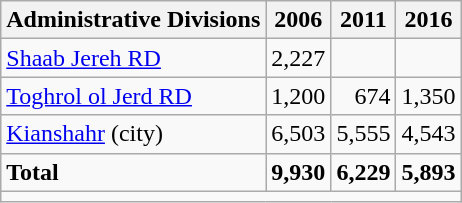<table class="wikitable">
<tr>
<th>Administrative Divisions</th>
<th>2006</th>
<th>2011</th>
<th>2016</th>
</tr>
<tr>
<td><a href='#'>Shaab Jereh RD</a></td>
<td style="text-align: right;">2,227</td>
<td style="text-align: right;"></td>
<td style="text-align: right;"></td>
</tr>
<tr>
<td><a href='#'>Toghrol ol Jerd RD</a></td>
<td style="text-align: right;">1,200</td>
<td style="text-align: right;">674</td>
<td style="text-align: right;">1,350</td>
</tr>
<tr>
<td><a href='#'>Kianshahr</a> (city)</td>
<td style="text-align: right;">6,503</td>
<td style="text-align: right;">5,555</td>
<td style="text-align: right;">4,543</td>
</tr>
<tr>
<td><strong>Total</strong></td>
<td style="text-align: right;"><strong>9,930</strong></td>
<td style="text-align: right;"><strong>6,229</strong></td>
<td style="text-align: right;"><strong>5,893</strong></td>
</tr>
<tr>
<td colspan=4></td>
</tr>
</table>
